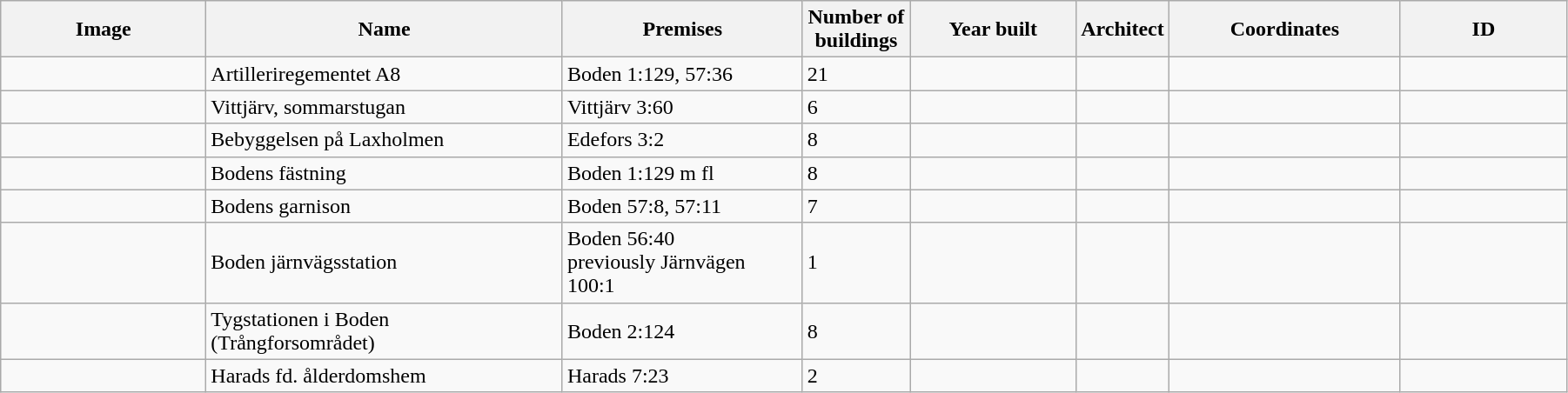<table class="wikitable" width="95%">
<tr>
<th width="150">Image</th>
<th>Name</th>
<th>Premises</th>
<th width="75">Number of<br>buildings</th>
<th width="120">Year built</th>
<th>Architect</th>
<th width="170">Coordinates</th>
<th width="120">ID</th>
</tr>
<tr>
<td></td>
<td Bodens artilleriregemente>Artilleriregementet A8</td>
<td>Boden 1:129, 57:36</td>
<td>21</td>
<td></td>
<td></td>
<td></td>
<td></td>
</tr>
<tr>
<td></td>
<td Vittjärv, sommarstuga>Vittjärv, sommarstugan</td>
<td>Vittjärv 3:60</td>
<td>6</td>
<td></td>
<td></td>
<td></td>
<td></td>
</tr>
<tr>
<td></td>
<td Edefors laxfiske>Bebyggelsen på Laxholmen</td>
<td>Edefors 3:2</td>
<td>8</td>
<td></td>
<td></td>
<td></td>
<td></td>
</tr>
<tr>
<td></td>
<td>Bodens fästning</td>
<td>Boden 1:129 m fl</td>
<td>8</td>
<td></td>
<td></td>
<td></td>
<td></td>
</tr>
<tr>
<td></td>
<td>Bodens garnison</td>
<td>Boden 57:8, 57:11</td>
<td>7</td>
<td></td>
<td></td>
<td></td>
<td></td>
</tr>
<tr>
<td></td>
<td>Boden järnvägsstation</td>
<td>Boden 56:40<br>previously Järnvägen 100:1</td>
<td>1</td>
<td></td>
<td></td>
<td></td>
<td></td>
</tr>
<tr>
<td></td>
<td Fd. Bodens tygstation>Tygstationen i Boden (Trångforsområdet)</td>
<td>Boden 2:124</td>
<td>8</td>
<td></td>
<td></td>
<td></td>
<td></td>
</tr>
<tr>
<td></td>
<td Harads ålderdomshem>Harads fd. ålderdomshem</td>
<td>Harads 7:23</td>
<td>2</td>
<td></td>
<td></td>
<td></td>
<td></td>
</tr>
</table>
